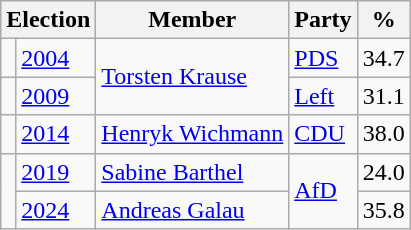<table class=wikitable>
<tr>
<th colspan=2>Election</th>
<th>Member</th>
<th>Party</th>
<th>%</th>
</tr>
<tr>
<td bgcolor=></td>
<td><a href='#'>2004</a></td>
<td rowspan=2><a href='#'>Torsten Krause</a></td>
<td><a href='#'>PDS</a></td>
<td align=right>34.7</td>
</tr>
<tr>
<td bgcolor=></td>
<td><a href='#'>2009</a></td>
<td><a href='#'>Left</a></td>
<td align=right>31.1</td>
</tr>
<tr>
<td bgcolor=></td>
<td><a href='#'>2014</a></td>
<td><a href='#'>Henryk Wichmann</a></td>
<td><a href='#'>CDU</a></td>
<td align=right>38.0</td>
</tr>
<tr>
<td rowspan=2 bgcolor=></td>
<td><a href='#'>2019</a></td>
<td><a href='#'>Sabine Barthel</a></td>
<td rowspan=2><a href='#'>AfD</a></td>
<td align=right>24.0</td>
</tr>
<tr>
<td><a href='#'>2024</a></td>
<td><a href='#'>Andreas Galau</a></td>
<td align=right>35.8</td>
</tr>
</table>
